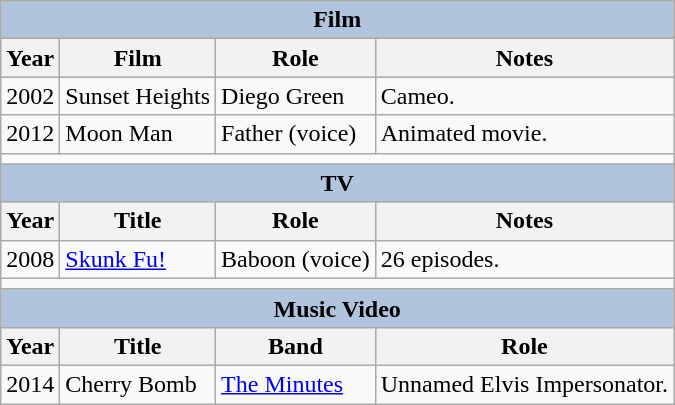<table class="wikitable">
<tr style="background:#CCCCCC; text-align:center;">
<th colspan="4" style="background:lightsteelblue;">Film</th>
</tr>
<tr style="background:#CCCCCC; text-align:center;">
<th>Year</th>
<th>Film</th>
<th>Role</th>
<th>Notes</th>
</tr>
<tr>
<td>2002</td>
<td>Sunset Heights</td>
<td>Diego Green</td>
<td>Cameo.</td>
</tr>
<tr>
<td>2012</td>
<td>Moon Man</td>
<td>Father (voice)</td>
<td>Animated movie.</td>
</tr>
<tr>
<td colspan="4"></td>
</tr>
<tr style="background:#CCCCCC; text-align:center;">
<th colspan="4" style="background:lightsteelblue;">TV</th>
</tr>
<tr style="background:#CCCCCC; text-align:center;">
<th>Year</th>
<th>Title</th>
<th>Role</th>
<th>Notes</th>
</tr>
<tr>
<td>2008</td>
<td><a href='#'>Skunk Fu!</a></td>
<td>Baboon (voice)</td>
<td>26 episodes.</td>
</tr>
<tr>
<td colspan="4"></td>
</tr>
<tr style="background:#CCCCCC; text-align:center;">
<th colspan="4" style="background:lightsteelblue;">Music Video</th>
</tr>
<tr style="background:#CCCCCC; text-align:center;">
<th>Year</th>
<th>Title</th>
<th>Band</th>
<th>Role</th>
</tr>
<tr>
<td>2014</td>
<td>Cherry Bomb</td>
<td><a href='#'>The Minutes</a></td>
<td>Unnamed Elvis Impersonator.</td>
</tr>
</table>
